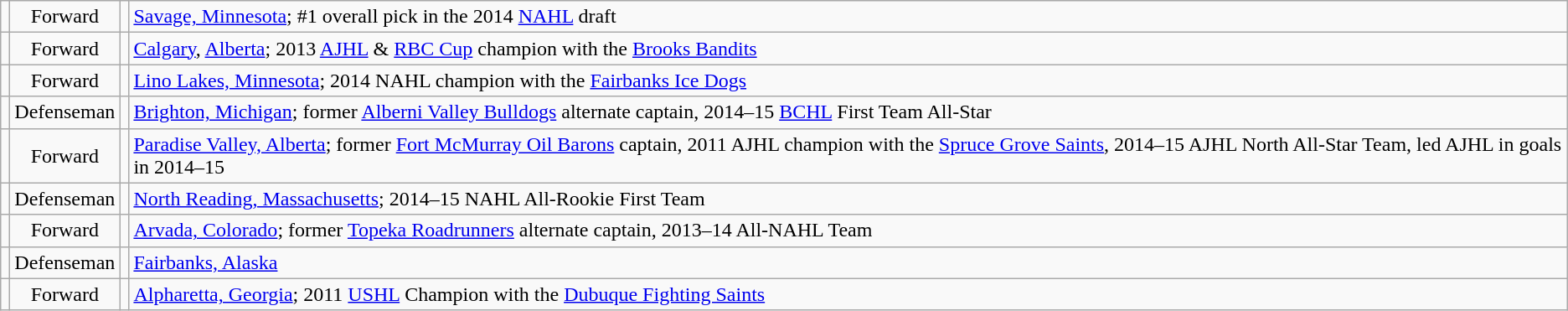<table class="wikitable sortable" style="text-align:center;">
<tr>
<td></td>
<td>Forward</td>
<td></td>
<td align=left><a href='#'>Savage, Minnesota</a>; #1 overall pick in the 2014 <a href='#'>NAHL</a> draft</td>
</tr>
<tr>
<td></td>
<td>Forward</td>
<td></td>
<td align=left><a href='#'>Calgary</a>, <a href='#'>Alberta</a>; 2013 <a href='#'>AJHL</a> & <a href='#'>RBC Cup</a> champion with the <a href='#'>Brooks Bandits</a></td>
</tr>
<tr>
<td></td>
<td>Forward</td>
<td></td>
<td align=left><a href='#'>Lino Lakes, Minnesota</a>; 2014 NAHL champion with the <a href='#'>Fairbanks Ice Dogs</a></td>
</tr>
<tr>
<td></td>
<td>Defenseman</td>
<td></td>
<td align=left><a href='#'>Brighton, Michigan</a>; former <a href='#'>Alberni Valley Bulldogs</a> alternate captain, 2014–15 <a href='#'>BCHL</a> First Team All-Star</td>
</tr>
<tr>
<td></td>
<td>Forward</td>
<td></td>
<td align=left><a href='#'>Paradise Valley, Alberta</a>; former <a href='#'>Fort McMurray Oil Barons</a> captain, 2011 AJHL champion with the <a href='#'>Spruce Grove Saints</a>, 2014–15 AJHL North All-Star Team, led AJHL in goals in 2014–15</td>
</tr>
<tr>
<td></td>
<td>Defenseman</td>
<td></td>
<td align=left><a href='#'>North Reading, Massachusetts</a>; 2014–15 NAHL All-Rookie First Team</td>
</tr>
<tr>
<td></td>
<td>Forward</td>
<td></td>
<td align=left><a href='#'>Arvada, Colorado</a>; former <a href='#'>Topeka Roadrunners</a> alternate captain, 2013–14 All-NAHL Team</td>
</tr>
<tr>
<td></td>
<td>Defenseman</td>
<td></td>
<td align=left><a href='#'>Fairbanks, Alaska</a></td>
</tr>
<tr>
<td></td>
<td>Forward</td>
<td></td>
<td align=left><a href='#'>Alpharetta, Georgia</a>; 2011 <a href='#'>USHL</a> Champion with the <a href='#'>Dubuque Fighting Saints</a></td>
</tr>
</table>
